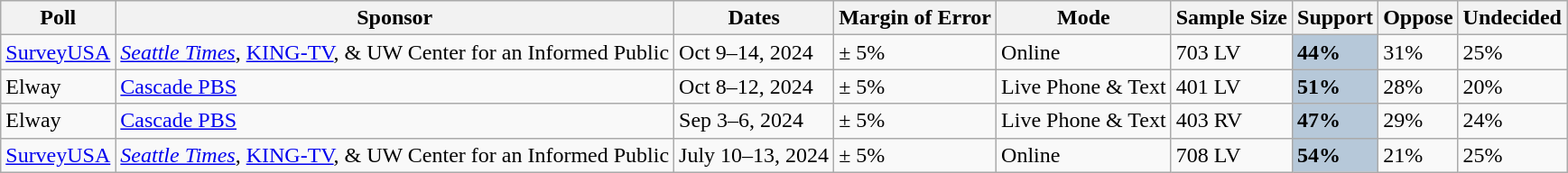<table class="wikitable">
<tr>
<th>Poll</th>
<th>Sponsor</th>
<th>Dates</th>
<th>Margin of Error</th>
<th>Mode</th>
<th>Sample Size</th>
<th>Support</th>
<th>Oppose</th>
<th>Undecided</th>
</tr>
<tr>
<td><a href='#'>SurveyUSA</a></td>
<td><em><a href='#'>Seattle Times</a></em>, <a href='#'>KING-TV</a>, & UW Center for an Informed Public</td>
<td>Oct 9–14, 2024</td>
<td>± 5%</td>
<td>Online</td>
<td>703 LV</td>
<td style="background-color:#B6C8D9"><strong>44%</strong></td>
<td>31%</td>
<td>25%</td>
</tr>
<tr>
<td>Elway</td>
<td><a href='#'>Cascade PBS</a></td>
<td>Oct 8–12, 2024</td>
<td>± 5%</td>
<td>Live Phone & Text</td>
<td>401 LV</td>
<td style="background-color:#B6C8D9"><strong>51%</strong></td>
<td>28%</td>
<td>20%</td>
</tr>
<tr>
<td>Elway</td>
<td><a href='#'>Cascade PBS</a></td>
<td>Sep 3–6, 2024</td>
<td>± 5%</td>
<td>Live Phone & Text</td>
<td>403 RV</td>
<td style="background-color:#B6C8D9"><strong>47%</strong></td>
<td>29%</td>
<td>24%</td>
</tr>
<tr>
<td><a href='#'>SurveyUSA</a></td>
<td><em><a href='#'>Seattle Times</a></em>, <a href='#'>KING-TV</a>, & UW Center for an Informed Public</td>
<td>July 10–13, 2024</td>
<td>± 5%</td>
<td>Online</td>
<td>708 LV</td>
<td style="background-color:#B6C8D9"><strong>54%</strong></td>
<td>21%</td>
<td>25%</td>
</tr>
</table>
